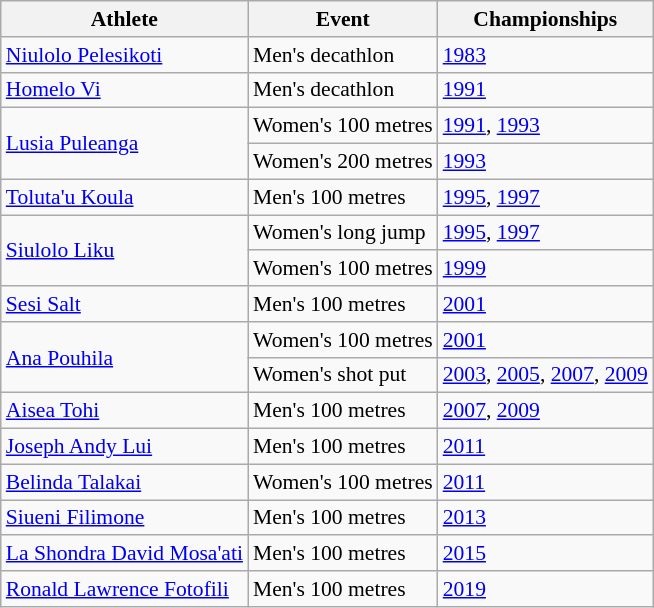<table class=wikitable style="font-size:90%">
<tr>
<th>Athlete</th>
<th>Event</th>
<th>Championships</th>
</tr>
<tr>
<td><a href='#'>Niulolo Pelesikoti</a></td>
<td>Men's decathlon</td>
<td><a href='#'>1983</a></td>
</tr>
<tr>
<td><a href='#'>Homelo Vi</a></td>
<td>Men's decathlon</td>
<td><a href='#'>1991</a></td>
</tr>
<tr>
<td rowspan=2><a href='#'>Lusia Puleanga</a></td>
<td>Women's 100 metres</td>
<td><a href='#'>1991</a>, <a href='#'>1993</a></td>
</tr>
<tr>
<td>Women's 200 metres</td>
<td><a href='#'>1993</a></td>
</tr>
<tr>
<td><a href='#'>Toluta'u Koula</a></td>
<td>Men's 100 metres</td>
<td><a href='#'>1995</a>, <a href='#'>1997</a></td>
</tr>
<tr>
<td rowspan=2><a href='#'>Siulolo Liku</a></td>
<td>Women's long jump</td>
<td><a href='#'>1995</a>, <a href='#'>1997</a></td>
</tr>
<tr>
<td>Women's 100 metres</td>
<td><a href='#'>1999</a></td>
</tr>
<tr>
<td><a href='#'>Sesi Salt</a></td>
<td>Men's 100 metres</td>
<td><a href='#'>2001</a></td>
</tr>
<tr>
<td rowspan=2><a href='#'>Ana Pouhila</a></td>
<td>Women's 100 metres</td>
<td><a href='#'>2001</a></td>
</tr>
<tr>
<td>Women's shot put</td>
<td><a href='#'>2003</a>, <a href='#'>2005</a>, <a href='#'>2007</a>, <a href='#'>2009</a></td>
</tr>
<tr>
<td><a href='#'>Aisea Tohi</a></td>
<td>Men's 100 metres</td>
<td><a href='#'>2007</a>, <a href='#'>2009</a></td>
</tr>
<tr>
<td><a href='#'>Joseph Andy Lui</a></td>
<td>Men's 100 metres</td>
<td><a href='#'>2011</a></td>
</tr>
<tr>
<td><a href='#'>Belinda Talakai</a></td>
<td>Women's 100 metres</td>
<td><a href='#'>2011</a></td>
</tr>
<tr>
<td><a href='#'>Siueni Filimone</a></td>
<td>Men's 100 metres</td>
<td><a href='#'>2013</a></td>
</tr>
<tr>
<td><a href='#'>La Shondra David Mosa'ati</a></td>
<td>Men's 100 metres</td>
<td><a href='#'>2015</a></td>
</tr>
<tr>
<td><a href='#'>Ronald Lawrence Fotofili</a></td>
<td>Men's 100 metres</td>
<td><a href='#'>2019</a></td>
</tr>
</table>
